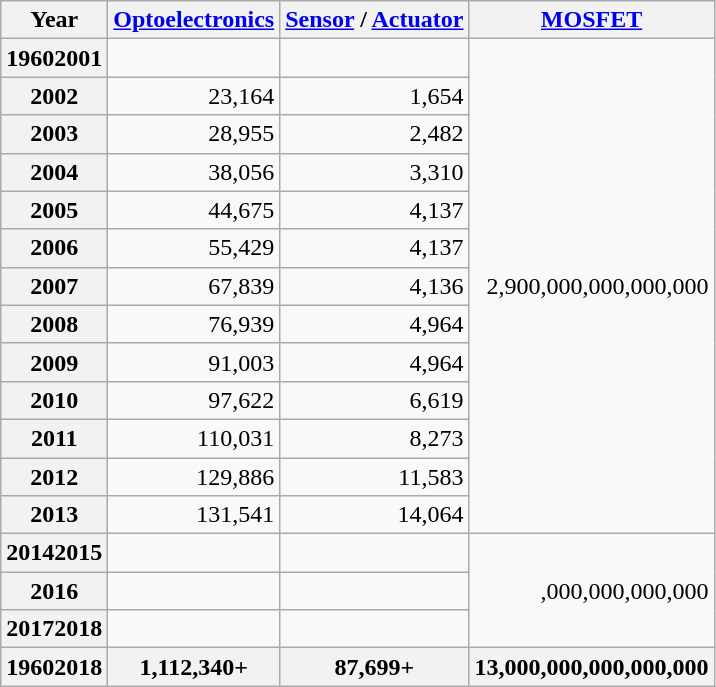<table class="wikitable sortable" style="text-align: right">
<tr>
<th>Year</th>
<th data-sort-type="number"><a href='#'>Optoelectronics</a></th>
<th data-sort-type="number"><a href='#'>Sensor</a> / <a href='#'>Actuator</a></th>
<th><a href='#'>MOSFET</a></th>
</tr>
<tr>
<th>19602001</th>
<td></td>
<td></td>
<td rowspan="13">2,900,000,000,000,000</td>
</tr>
<tr>
<th>2002</th>
<td>23,164</td>
<td>1,654</td>
</tr>
<tr>
<th>2003</th>
<td>28,955</td>
<td>2,482</td>
</tr>
<tr>
<th>2004</th>
<td>38,056</td>
<td>3,310</td>
</tr>
<tr>
<th>2005</th>
<td>44,675</td>
<td>4,137</td>
</tr>
<tr>
<th>2006</th>
<td>55,429</td>
<td>4,137</td>
</tr>
<tr>
<th>2007</th>
<td>67,839</td>
<td>4,136</td>
</tr>
<tr>
<th>2008</th>
<td>76,939</td>
<td>4,964</td>
</tr>
<tr>
<th>2009</th>
<td>91,003</td>
<td>4,964</td>
</tr>
<tr>
<th>2010</th>
<td>97,622</td>
<td>6,619</td>
</tr>
<tr>
<th>2011</th>
<td>110,031</td>
<td>8,273</td>
</tr>
<tr>
<th>2012</th>
<td>129,886</td>
<td>11,583</td>
</tr>
<tr>
<th>2013</th>
<td>131,541</td>
<td>14,064</td>
</tr>
<tr>
<th>20142015</th>
<td></td>
<td></td>
<td rowspan="3">,000,000,000,000</td>
</tr>
<tr>
<th>2016</th>
<td></td>
<td></td>
</tr>
<tr>
<th>20172018</th>
<td></td>
<td></td>
</tr>
<tr>
<th>19602018</th>
<th>1,112,340+</th>
<th>87,699+</th>
<th>13,000,000,000,000,000</th>
</tr>
</table>
